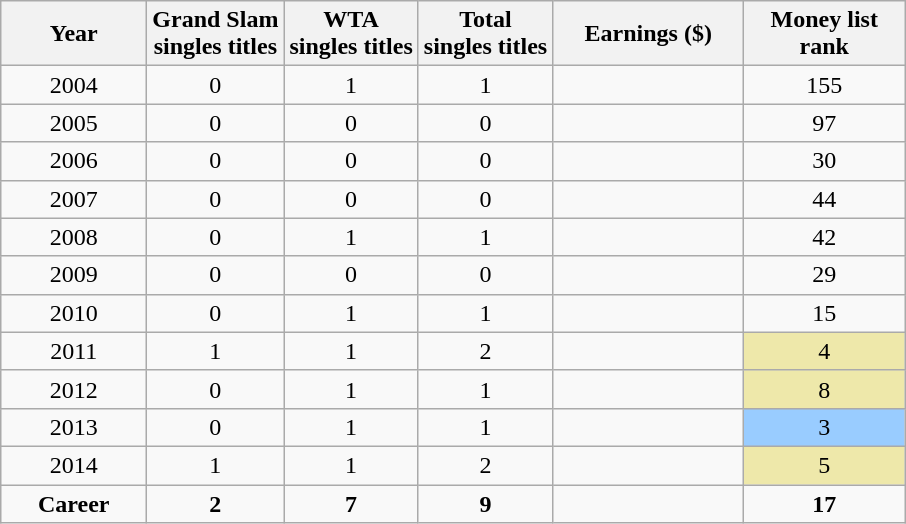<table class="wikitable" style="text-align:center;">
<tr>
<th width="90">Year</th>
<th>Grand Slam<br>singles titles</th>
<th>WTA <br>singles titles</th>
<th>Total<br>singles titles</th>
<th width="120">Earnings ($)</th>
<th width="100">Money list rank</th>
</tr>
<tr>
<td>2004</td>
<td>0</td>
<td>1</td>
<td>1</td>
<td align=right></td>
<td>155</td>
</tr>
<tr>
<td>2005</td>
<td>0</td>
<td>0</td>
<td>0</td>
<td align=right></td>
<td>97</td>
</tr>
<tr>
<td>2006</td>
<td>0</td>
<td>0</td>
<td>0</td>
<td align=right></td>
<td>30</td>
</tr>
<tr>
<td>2007</td>
<td>0</td>
<td>0</td>
<td>0</td>
<td align=right></td>
<td>44</td>
</tr>
<tr>
<td>2008</td>
<td>0</td>
<td>1</td>
<td>1</td>
<td align=right></td>
<td>42</td>
</tr>
<tr>
<td>2009</td>
<td>0</td>
<td>0</td>
<td>0</td>
<td align=right></td>
<td>29</td>
</tr>
<tr>
<td>2010</td>
<td>0</td>
<td>1</td>
<td>1</td>
<td align=right></td>
<td>15</td>
</tr>
<tr>
<td>2011</td>
<td>1</td>
<td>1</td>
<td>2</td>
<td align=right></td>
<td bgcolor=eee8aa>4</td>
</tr>
<tr>
<td>2012</td>
<td>0</td>
<td>1</td>
<td>1</td>
<td align=right></td>
<td bgcolor=eee8aa>8</td>
</tr>
<tr>
<td>2013</td>
<td>0</td>
<td>1</td>
<td>1</td>
<td align=right></td>
<td style="background:#9cf;">3</td>
</tr>
<tr>
<td>2014</td>
<td>1</td>
<td>1</td>
<td>2</td>
<td align=right></td>
<td bgcolor=eee8aa>5</td>
</tr>
<tr style=font-weight:bold>
<td>Career</td>
<td>2</td>
<td>7</td>
<td>9</td>
<td align=right></td>
<td>17</td>
</tr>
</table>
